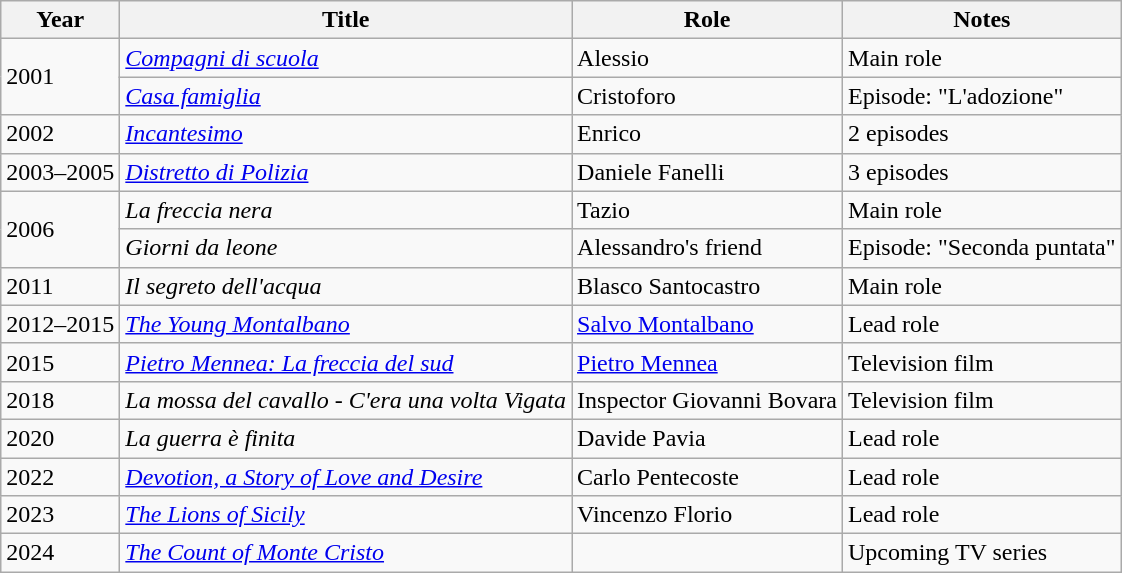<table class="wikitable sortable">
<tr>
<th>Year</th>
<th>Title</th>
<th>Role</th>
<th class="unsortable">Notes</th>
</tr>
<tr>
<td rowspan="2">2001</td>
<td><em><a href='#'>Compagni di scuola</a></em></td>
<td>Alessio</td>
<td>Main role</td>
</tr>
<tr>
<td><em><a href='#'>Casa famiglia</a></em></td>
<td>Cristoforo</td>
<td>Episode: "L'adozione"</td>
</tr>
<tr>
<td>2002</td>
<td><em><a href='#'>Incantesimo</a></em></td>
<td>Enrico</td>
<td>2 episodes</td>
</tr>
<tr>
<td>2003–2005</td>
<td><em><a href='#'>Distretto di Polizia</a></em></td>
<td>Daniele Fanelli</td>
<td>3 episodes</td>
</tr>
<tr>
<td rowspan="2">2006</td>
<td><em>La freccia nera</em></td>
<td>Tazio</td>
<td>Main role</td>
</tr>
<tr>
<td><em>Giorni da leone</em></td>
<td>Alessandro's friend</td>
<td>Episode: "Seconda puntata"</td>
</tr>
<tr>
<td>2011</td>
<td><em>Il segreto dell'acqua</em></td>
<td>Blasco Santocastro</td>
<td>Main role</td>
</tr>
<tr>
<td>2012–2015</td>
<td><em><a href='#'>The Young Montalbano</a></em></td>
<td><a href='#'>Salvo Montalbano</a></td>
<td>Lead role</td>
</tr>
<tr>
<td>2015</td>
<td><em><a href='#'>Pietro Mennea: La freccia del sud</a></em></td>
<td><a href='#'>Pietro Mennea</a></td>
<td>Television film</td>
</tr>
<tr>
<td>2018</td>
<td><em>La mossa del cavallo - C'era una volta Vigata</em></td>
<td>Inspector Giovanni Bovara</td>
<td>Television film</td>
</tr>
<tr>
<td>2020</td>
<td><em>La guerra è finita</em></td>
<td>Davide Pavia</td>
<td>Lead role</td>
</tr>
<tr>
<td>2022</td>
<td><em><a href='#'>Devotion, a Story of Love and Desire</a></em></td>
<td>Carlo Pentecoste</td>
<td>Lead role</td>
</tr>
<tr>
<td>2023</td>
<td><em><a href='#'>The Lions of Sicily</a></em></td>
<td>Vincenzo Florio</td>
<td>Lead role</td>
</tr>
<tr>
<td>2024</td>
<td><a href='#'><em>The Count of Monte Cristo</em></a></td>
<td></td>
<td>Upcoming TV series</td>
</tr>
</table>
